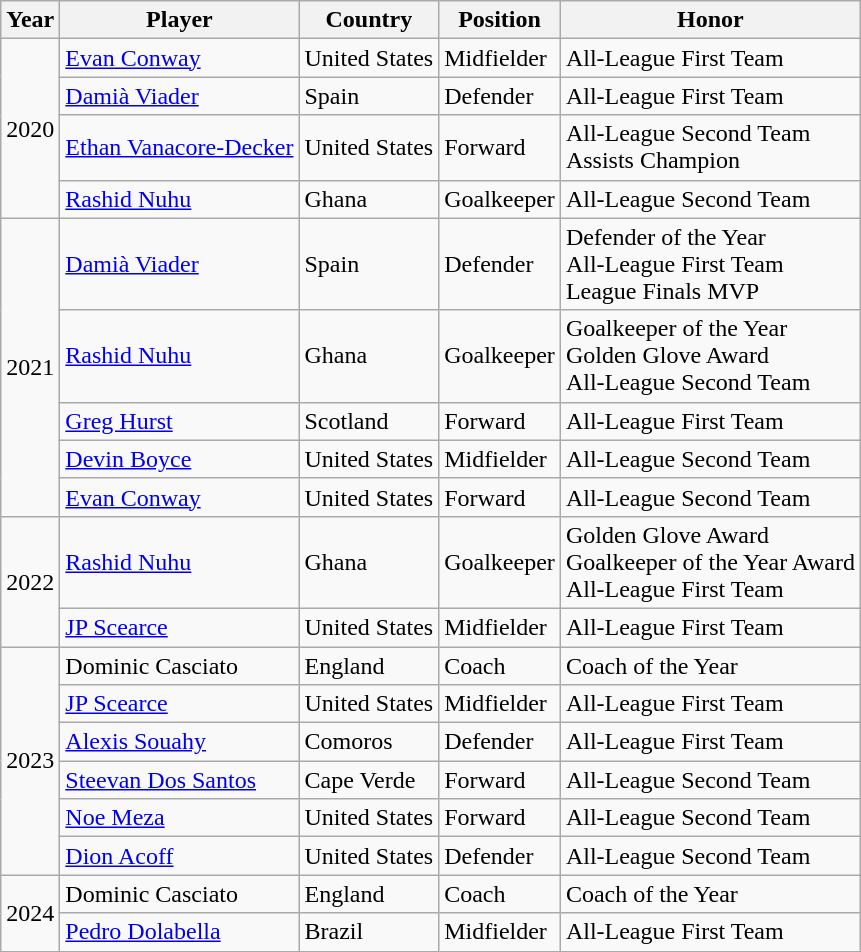<table class="wikitable">
<tr>
<th>Year</th>
<th>Player</th>
<th>Country</th>
<th>Position</th>
<th>Honor</th>
</tr>
<tr>
<td rowspan=4>2020</td>
<td><a href='#'>Evan Conway</a></td>
<td> United States</td>
<td>Midfielder</td>
<td>All-League First Team</td>
</tr>
<tr>
<td><a href='#'>Damià Viader</a></td>
<td> Spain</td>
<td>Defender</td>
<td>All-League First Team</td>
</tr>
<tr>
<td><a href='#'>Ethan Vanacore-Decker</a></td>
<td> United States</td>
<td>Forward</td>
<td>All-League Second Team<br>Assists Champion</td>
</tr>
<tr>
<td><a href='#'>Rashid Nuhu</a></td>
<td> Ghana</td>
<td>Goalkeeper</td>
<td>All-League Second Team</td>
</tr>
<tr>
<td rowspan=5>2021</td>
<td><a href='#'>Damià Viader</a></td>
<td> Spain</td>
<td>Defender</td>
<td>Defender of the Year<br>All-League First Team<br>League Finals MVP</td>
</tr>
<tr>
<td><a href='#'>Rashid Nuhu</a></td>
<td> Ghana</td>
<td>Goalkeeper</td>
<td>Goalkeeper of the Year<br>Golden Glove Award<br>All-League Second Team</td>
</tr>
<tr>
<td><a href='#'>Greg Hurst</a></td>
<td> Scotland</td>
<td>Forward</td>
<td>All-League First Team</td>
</tr>
<tr>
<td><a href='#'>Devin Boyce</a></td>
<td> United States</td>
<td>Midfielder</td>
<td>All-League Second Team</td>
</tr>
<tr>
<td><a href='#'>Evan Conway</a></td>
<td> United States</td>
<td>Forward</td>
<td>All-League Second Team</td>
</tr>
<tr>
<td rowspan=2>2022</td>
<td><a href='#'>Rashid Nuhu</a></td>
<td> Ghana</td>
<td>Goalkeeper</td>
<td>Golden Glove Award<br>Goalkeeper of the Year Award<br>All-League First Team</td>
</tr>
<tr>
<td><a href='#'>JP Scearce</a></td>
<td> United States</td>
<td>Midfielder</td>
<td>All-League First Team</td>
</tr>
<tr>
<td rowspan=6>2023</td>
<td>Dominic Casciato</td>
<td> England</td>
<td>Coach</td>
<td>Coach of the Year</td>
</tr>
<tr>
<td><a href='#'>JP Scearce</a></td>
<td> United States</td>
<td>Midfielder</td>
<td>All-League First Team</td>
</tr>
<tr>
<td><a href='#'>Alexis Souahy</a></td>
<td> Comoros</td>
<td>Defender</td>
<td>All-League First Team</td>
</tr>
<tr>
<td><a href='#'>Steevan Dos Santos</a></td>
<td> Cape Verde</td>
<td>Forward</td>
<td>All-League Second Team</td>
</tr>
<tr>
<td><a href='#'>Noe Meza</a></td>
<td> United States</td>
<td>Forward</td>
<td>All-League Second Team</td>
</tr>
<tr>
<td><a href='#'>Dion Acoff</a></td>
<td> United States</td>
<td>Defender</td>
<td>All-League Second Team</td>
</tr>
<tr>
<td rowspan=2>2024</td>
<td>Dominic Casciato</td>
<td> England</td>
<td>Coach</td>
<td>Coach of the Year</td>
</tr>
<tr>
<td><a href='#'>Pedro Dolabella</a></td>
<td> Brazil</td>
<td>Midfielder</td>
<td>All-League First Team</td>
</tr>
</table>
